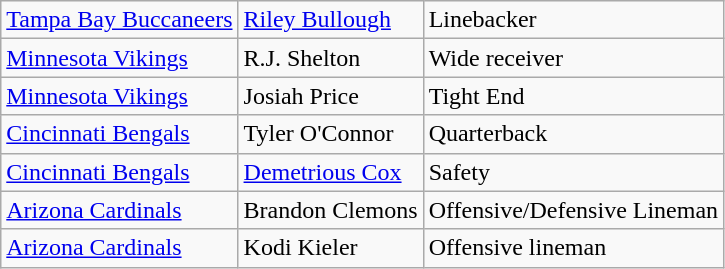<table class="wikitable">
<tr>
<td><a href='#'>Tampa Bay Buccaneers</a></td>
<td><a href='#'>Riley Bullough</a></td>
<td>Linebacker</td>
</tr>
<tr>
<td><a href='#'>Minnesota Vikings</a></td>
<td>R.J. Shelton</td>
<td>Wide receiver</td>
</tr>
<tr>
<td><a href='#'>Minnesota Vikings</a></td>
<td>Josiah Price</td>
<td>Tight End</td>
</tr>
<tr>
<td><a href='#'>Cincinnati Bengals</a></td>
<td>Tyler O'Connor</td>
<td>Quarterback</td>
</tr>
<tr>
<td><a href='#'>Cincinnati Bengals</a></td>
<td><a href='#'>Demetrious Cox</a></td>
<td>Safety</td>
</tr>
<tr>
<td><a href='#'>Arizona Cardinals</a></td>
<td>Brandon Clemons</td>
<td>Offensive/Defensive Lineman</td>
</tr>
<tr>
<td><a href='#'>Arizona Cardinals</a></td>
<td>Kodi Kieler</td>
<td>Offensive lineman</td>
</tr>
</table>
